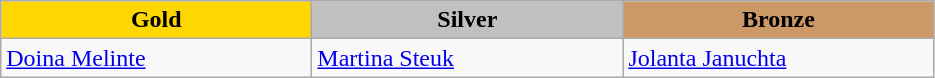<table class="wikitable" style="text-align:left">
<tr align="center">
<td width=200 bgcolor=gold><strong>Gold</strong></td>
<td width=200 bgcolor=silver><strong>Silver</strong></td>
<td width=200 bgcolor=CC9966><strong>Bronze</strong></td>
</tr>
<tr>
<td><a href='#'>Doina Melinte</a><br><em></em></td>
<td><a href='#'>Martina Steuk</a><br><em></em></td>
<td><a href='#'>Jolanta Januchta</a><br><em></em></td>
</tr>
</table>
